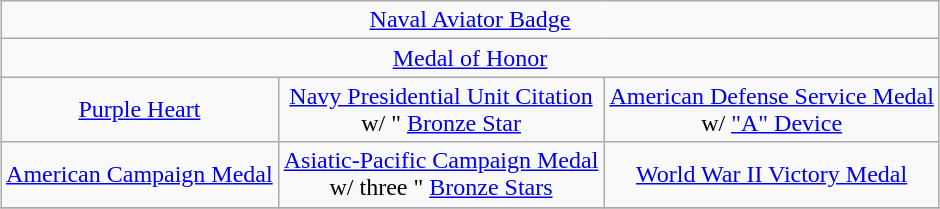<table class="wikitable" style="margin:1em auto; text-align:center;">
<tr>
<td colspan="3"><a href='#'>Naval Aviator Badge</a></td>
</tr>
<tr>
<td colspan="3"><a href='#'>Medal of Honor</a></td>
</tr>
<tr>
<td><a href='#'>Purple Heart</a></td>
<td><a href='#'>Navy Presidential Unit Citation</a><br>w/ " <a href='#'>Bronze Star</a></td>
<td><a href='#'>American Defense Service Medal</a><br>w/ <a href='#'>"A" Device</a></td>
</tr>
<tr>
<td><a href='#'>American Campaign Medal</a></td>
<td><a href='#'>Asiatic-Pacific Campaign Medal</a><br>w/ three " <a href='#'>Bronze Stars</a></td>
<td><a href='#'>World War II Victory Medal</a></td>
</tr>
<tr>
</tr>
</table>
